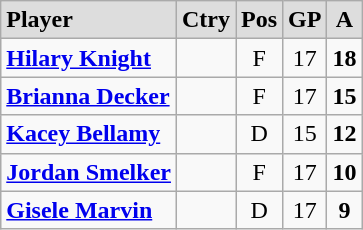<table class="wikitable">
<tr align="center" style="font-weight:bold; background-color:#dddddd;" |>
<td align="left">Player</td>
<td>Ctry</td>
<td>Pos</td>
<td>GP</td>
<td>A</td>
</tr>
<tr align="center">
<td align="left"><strong><a href='#'>Hilary Knight</a></strong></td>
<td></td>
<td>F</td>
<td>17</td>
<td><strong>18</strong></td>
</tr>
<tr align="center">
<td align="left"><strong><a href='#'>Brianna Decker</a></strong></td>
<td></td>
<td>F</td>
<td>17</td>
<td><strong>15</strong></td>
</tr>
<tr align="center">
<td align="left"><strong><a href='#'>Kacey Bellamy</a></strong></td>
<td></td>
<td>D</td>
<td>15</td>
<td><strong>12</strong></td>
</tr>
<tr align="center">
<td align="left"><strong><a href='#'>Jordan Smelker</a></strong></td>
<td></td>
<td>F</td>
<td>17</td>
<td><strong>10</strong></td>
</tr>
<tr align="center">
<td align="left"><strong><a href='#'>Gisele Marvin</a></strong></td>
<td></td>
<td>D</td>
<td>17</td>
<td><strong>9</strong></td>
</tr>
</table>
